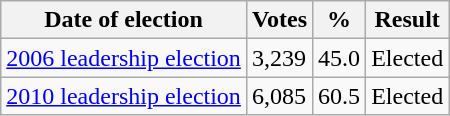<table class="wikitable">
<tr>
<th>Date of election</th>
<th>Votes</th>
<th>%</th>
<th>Result</th>
</tr>
<tr>
<td><a href='#'>2006 leadership election</a></td>
<td>3,239</td>
<td>45.0</td>
<td>Elected</td>
</tr>
<tr>
<td><a href='#'>2010 leadership election</a></td>
<td>6,085</td>
<td>60.5</td>
<td>Elected</td>
</tr>
</table>
